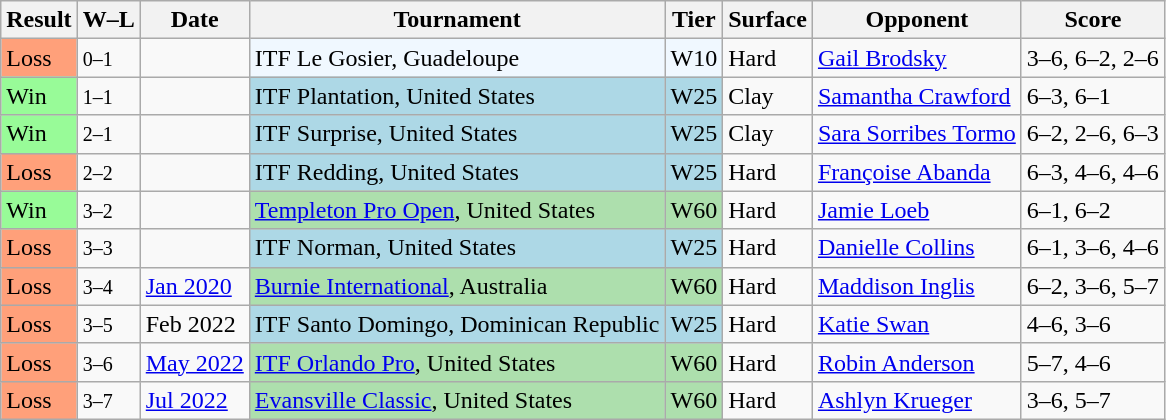<table class="sortable wikitable">
<tr>
<th>Result</th>
<th class="unsortable">W–L</th>
<th>Date</th>
<th>Tournament</th>
<th>Tier</th>
<th>Surface</th>
<th>Opponent</th>
<th class="unsortable">Score</th>
</tr>
<tr>
<td style="background:#FFA07A;">Loss</td>
<td><small>0–1</small></td>
<td></td>
<td bgcolor="f0f8ff">ITF Le Gosier, Guadeloupe</td>
<td bgcolor="f0f8ff">W10</td>
<td>Hard</td>
<td> <a href='#'>Gail Brodsky</a></td>
<td>3–6, 6–2, 2–6</td>
</tr>
<tr>
<td style="background:#98fb98;">Win</td>
<td><small>1–1</small></td>
<td></td>
<td bgcolor="lightblue">ITF Plantation, United States</td>
<td bgcolor="lightblue">W25</td>
<td>Clay</td>
<td> <a href='#'>Samantha Crawford</a></td>
<td>6–3, 6–1</td>
</tr>
<tr>
<td style="background:#98fb98;">Win</td>
<td><small>2–1</small></td>
<td></td>
<td bgcolor=lightblue>ITF Surprise, United States</td>
<td bgcolor=lightblue>W25</td>
<td>Clay</td>
<td> <a href='#'>Sara Sorribes Tormo</a></td>
<td>6–2, 2–6, 6–3</td>
</tr>
<tr>
<td bgcolor="FFA07A">Loss</td>
<td><small>2–2</small></td>
<td></td>
<td bgcolor=lightblue>ITF Redding, United States</td>
<td bgcolor=lightblue>W25</td>
<td>Hard</td>
<td> <a href='#'>Françoise Abanda</a></td>
<td>6–3, 4–6, 4–6</td>
</tr>
<tr>
<td style="background:#98fb98;">Win</td>
<td><small>3–2</small></td>
<td><a href='#'></a></td>
<td bgcolor=#addfad><a href='#'>Templeton Pro Open</a>, United States</td>
<td bgcolor=#addfad>W60</td>
<td>Hard</td>
<td> <a href='#'>Jamie Loeb</a></td>
<td>6–1, 6–2</td>
</tr>
<tr>
<td bgcolor="FFA07A">Loss</td>
<td><small>3–3</small></td>
<td></td>
<td bgcolor=lightblue>ITF Norman, United States</td>
<td bgcolor=lightblue>W25</td>
<td>Hard</td>
<td> <a href='#'>Danielle Collins</a></td>
<td>6–1, 3–6, 4–6</td>
</tr>
<tr>
<td bgcolor="FFA07A">Loss</td>
<td><small>3–4</small></td>
<td><a href='#'>Jan 2020</a></td>
<td bgcolor=#addfad><a href='#'>Burnie International</a>, Australia</td>
<td bgcolor=#addfad>W60</td>
<td>Hard</td>
<td> <a href='#'>Maddison Inglis</a></td>
<td>6–2, 3–6, 5–7</td>
</tr>
<tr>
<td bgcolor="FFA07A">Loss</td>
<td><small>3–5</small></td>
<td>Feb 2022</td>
<td bgcolor=lightblue>ITF Santo Domingo, Dominican Republic</td>
<td bgcolor=lightblue>W25</td>
<td>Hard</td>
<td> <a href='#'>Katie Swan</a></td>
<td>4–6, 3–6</td>
</tr>
<tr>
<td bgcolor="FFA07A">Loss</td>
<td><small>3–6</small></td>
<td><a href='#'>May 2022</a></td>
<td bgcolor=addfad><a href='#'>ITF Orlando Pro</a>, United States</td>
<td bgcolor=addfad>W60</td>
<td>Hard</td>
<td> <a href='#'>Robin Anderson</a></td>
<td>5–7, 4–6</td>
</tr>
<tr>
<td bgcolor="FFA07A">Loss</td>
<td><small>3–7</small></td>
<td><a href='#'>Jul 2022</a></td>
<td bgcolor=addfad><a href='#'>Evansville Classic</a>, United States</td>
<td bgcolor=addfad>W60</td>
<td>Hard</td>
<td> <a href='#'>Ashlyn Krueger</a></td>
<td>3–6, 5–7</td>
</tr>
</table>
